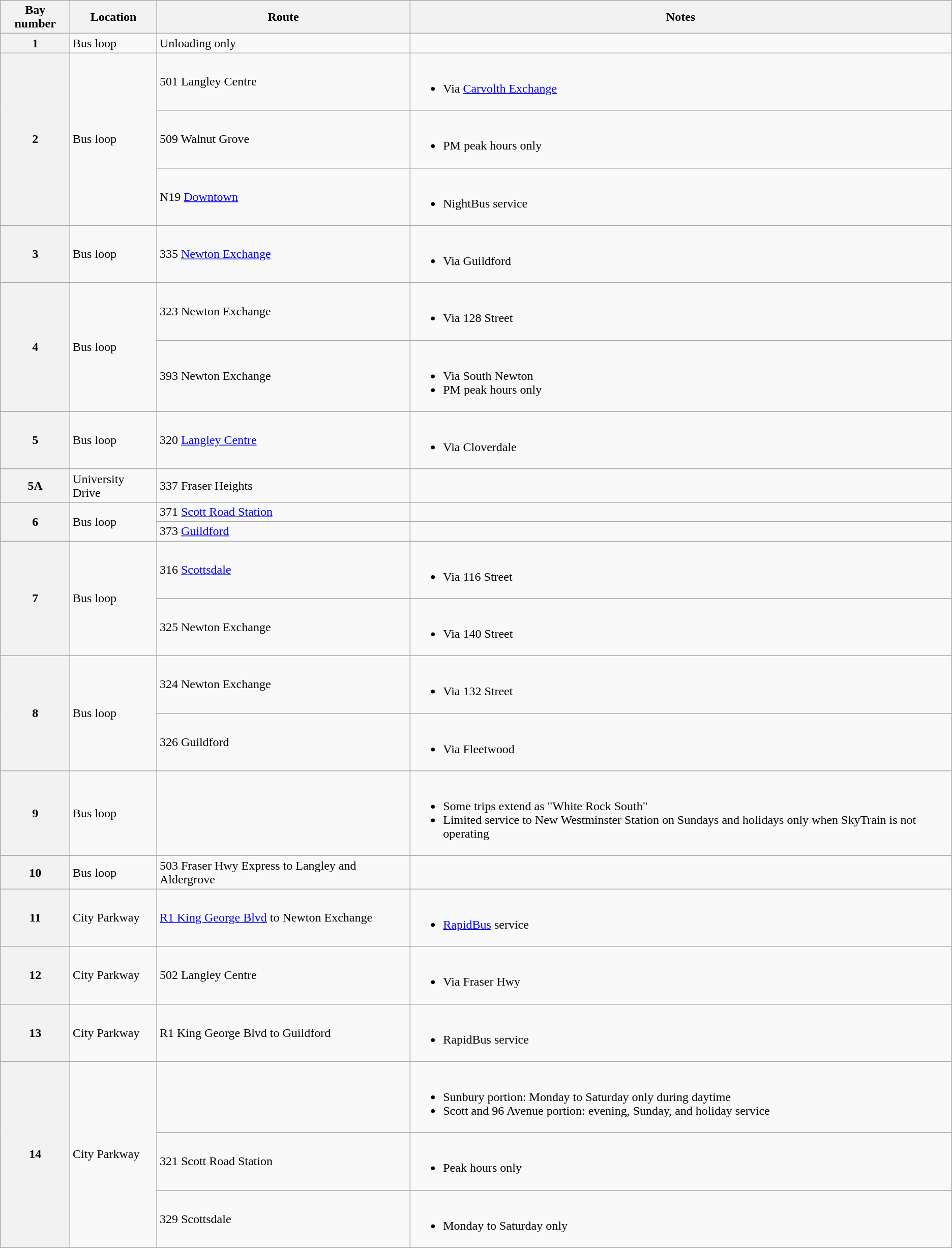<table class="wikitable">
<tr>
<th>Bay number</th>
<th>Location</th>
<th>Route</th>
<th>Notes</th>
</tr>
<tr>
<th>1</th>
<td>Bus loop</td>
<td>Unloading only</td>
<td></td>
</tr>
<tr>
<th rowspan="3">2</th>
<td rowspan="3">Bus loop</td>
<td>501 Langley Centre</td>
<td><br><ul><li>Via <a href='#'>Carvolth Exchange</a></li></ul></td>
</tr>
<tr>
<td>509 Walnut Grove</td>
<td><br><ul><li>PM peak hours only</li></ul></td>
</tr>
<tr>
<td>N19 <a href='#'>Downtown</a></td>
<td><br><ul><li>NightBus service</li></ul></td>
</tr>
<tr>
<th>3</th>
<td>Bus loop</td>
<td>335 <a href='#'>Newton Exchange</a></td>
<td><br><ul><li>Via Guildford</li></ul></td>
</tr>
<tr>
<th rowspan="2">4</th>
<td rowspan="2">Bus loop</td>
<td>323 Newton Exchange</td>
<td><br><ul><li>Via 128 Street</li></ul></td>
</tr>
<tr>
<td>393 Newton Exchange</td>
<td><br><ul><li>Via South Newton</li><li>PM peak hours only</li></ul></td>
</tr>
<tr>
<th>5</th>
<td>Bus loop</td>
<td>320 <a href='#'>Langley Centre</a></td>
<td><br><ul><li>Via Cloverdale</li></ul></td>
</tr>
<tr>
<th>5A</th>
<td>University Drive<br></td>
<td>337 Fraser Heights</td>
<td></td>
</tr>
<tr>
<th rowspan="2">6</th>
<td rowspan="2">Bus loop</td>
<td>371 <a href='#'>Scott Road Station</a></td>
<td></td>
</tr>
<tr>
<td>373 <a href='#'>Guildford</a></td>
<td></td>
</tr>
<tr>
<th rowspan="2">7</th>
<td rowspan="2">Bus loop</td>
<td>316 <a href='#'>Scottsdale</a></td>
<td><br><ul><li>Via 116 Street</li></ul></td>
</tr>
<tr>
<td>325 Newton Exchange</td>
<td><br><ul><li>Via 140 Street</li></ul></td>
</tr>
<tr>
<th rowspan="2">8</th>
<td rowspan="2">Bus loop</td>
<td>324 Newton Exchange</td>
<td><br><ul><li>Via 132 Street</li></ul></td>
</tr>
<tr>
<td>326 Guildford</td>
<td><br><ul><li>Via Fleetwood</li></ul></td>
</tr>
<tr>
<th>9</th>
<td>Bus loop</td>
<td></td>
<td><br><ul><li>Some trips extend as "White Rock South"</li><li>Limited service to New Westminster Station on Sundays and holidays only when SkyTrain is not operating</li></ul></td>
</tr>
<tr>
<th>10</th>
<td>Bus loop</td>
<td>503 Fraser Hwy Express to Langley and Aldergrove</td>
<td></td>
</tr>
<tr>
<th>11</th>
<td>City Parkway<br></td>
<td><a href='#'>R1 King George Blvd</a> to Newton Exchange</td>
<td><br><ul><li><a href='#'>RapidBus</a> service</li></ul></td>
</tr>
<tr>
<th>12</th>
<td>City Parkway<br></td>
<td>502 Langley Centre</td>
<td><br><ul><li>Via Fraser Hwy</li></ul></td>
</tr>
<tr>
<th>13</th>
<td>City Parkway<br></td>
<td>R1 King George Blvd to Guildford</td>
<td><br><ul><li>RapidBus service</li></ul></td>
</tr>
<tr>
<th rowspan="3">14</th>
<td rowspan="3">City Parkway<br></td>
<td></td>
<td><br><ul><li>Sunbury portion: Monday to Saturday only during daytime</li><li>Scott and 96 Avenue portion: evening, Sunday, and holiday service</li></ul></td>
</tr>
<tr>
<td>321 Scott Road Station</td>
<td><br><ul><li>Peak hours only</li></ul></td>
</tr>
<tr>
<td>329 Scottsdale</td>
<td><br><ul><li>Monday to Saturday only</li></ul></td>
</tr>
</table>
